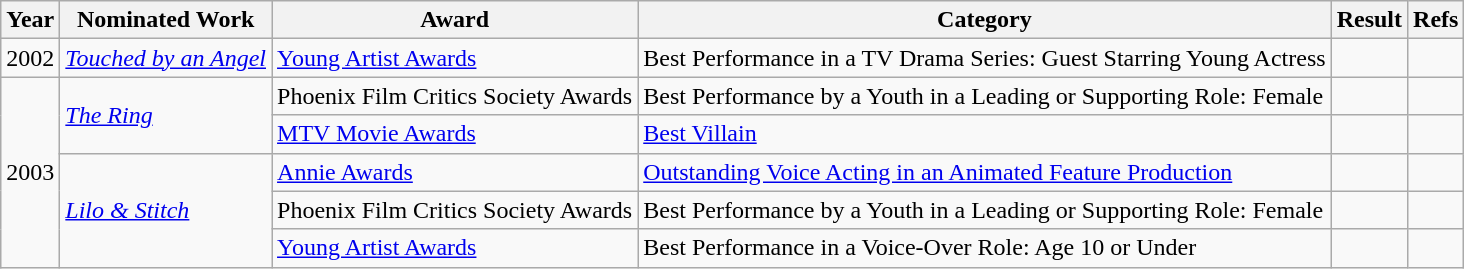<table class="wikitable">
<tr>
<th>Year</th>
<th>Nominated Work</th>
<th>Award</th>
<th>Category</th>
<th>Result</th>
<th>Refs</th>
</tr>
<tr>
<td>2002</td>
<td><em><a href='#'>Touched by an Angel</a></em></td>
<td><a href='#'>Young Artist Awards</a></td>
<td>Best Performance in a TV Drama Series: Guest Starring Young Actress</td>
<td></td>
<td></td>
</tr>
<tr>
<td rowspan="5">2003</td>
<td rowspan="2"><em><a href='#'>The Ring</a></em></td>
<td>Phoenix Film Critics Society Awards</td>
<td>Best Performance by a Youth in a Leading or Supporting Role: Female</td>
<td></td>
<td></td>
</tr>
<tr>
<td><a href='#'>MTV Movie Awards</a></td>
<td><a href='#'>Best Villain</a></td>
<td></td>
<td></td>
</tr>
<tr>
<td rowspan="3"><em><a href='#'>Lilo & Stitch</a></em></td>
<td><a href='#'>Annie Awards</a></td>
<td><a href='#'>Outstanding Voice Acting in an Animated Feature Production</a></td>
<td></td>
<td></td>
</tr>
<tr>
<td>Phoenix Film Critics Society Awards</td>
<td>Best Performance by a Youth in a Leading or Supporting Role: Female</td>
<td></td>
<td></td>
</tr>
<tr>
<td><a href='#'>Young Artist Awards</a></td>
<td>Best Performance in a Voice-Over Role: Age 10 or Under</td>
<td></td>
<td></td>
</tr>
</table>
